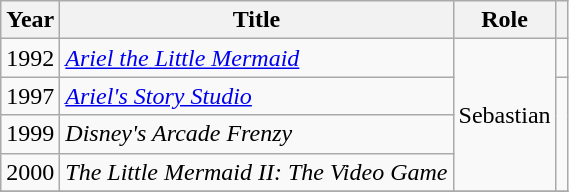<table class="wikitable sortable">
<tr>
<th>Year</th>
<th>Title</th>
<th>Role</th>
<th scope="col" class="unsortable"></th>
</tr>
<tr>
<td>1992</td>
<td><em><a href='#'>Ariel the Little Mermaid</a></em></td>
<td rowspan="4">Sebastian</td>
<td></td>
</tr>
<tr>
<td>1997</td>
<td><em><a href='#'>Ariel's Story Studio</a></em></td>
<td rowspan="3"></td>
</tr>
<tr>
<td>1999</td>
<td><em>Disney's Arcade Frenzy</em></td>
</tr>
<tr>
<td>2000</td>
<td><em>The Little Mermaid II: The Video Game </em></td>
</tr>
<tr>
</tr>
</table>
